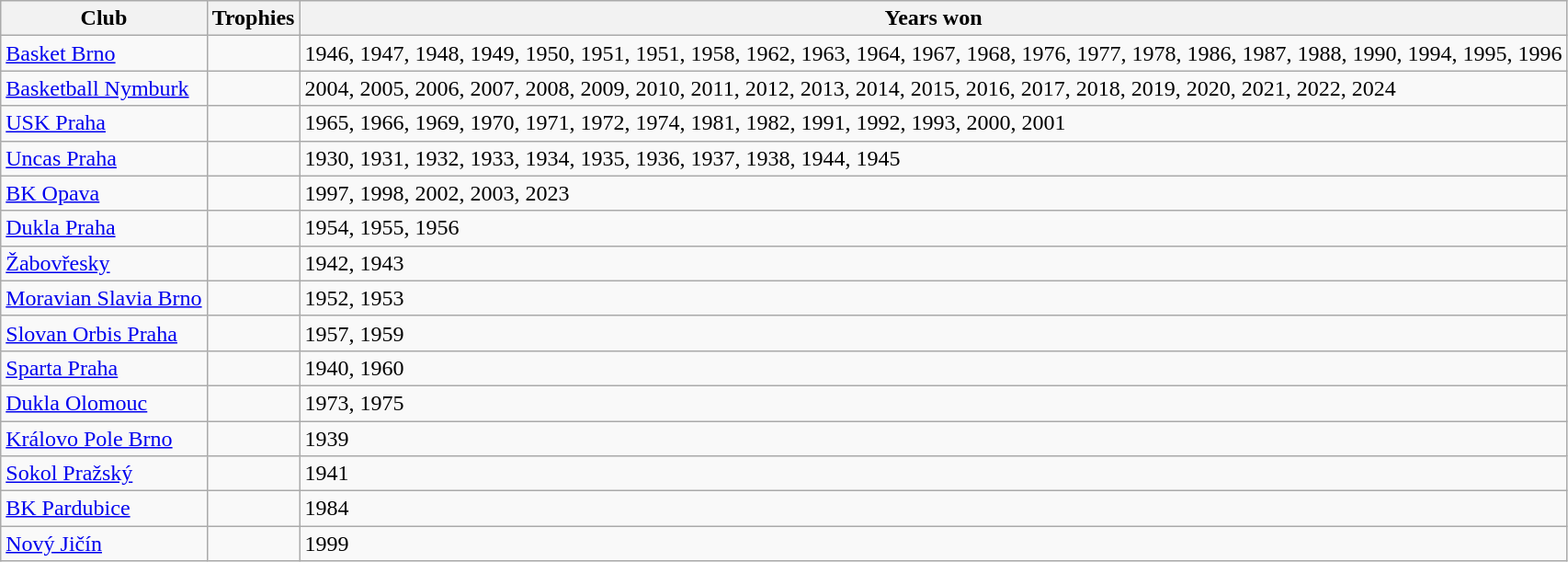<table class="wikitable">
<tr>
<th>Club</th>
<th>Trophies</th>
<th>Years won</th>
</tr>
<tr>
<td><a href='#'>Basket Brno</a></td>
<td></td>
<td>1946, 1947, 1948, 1949, 1950, 1951, 1951, 1958, 1962, 1963, 1964, 1967, 1968, 1976, 1977, 1978, 1986, 1987, 1988, 1990, 1994, 1995, 1996</td>
</tr>
<tr>
<td><a href='#'>Basketball Nymburk</a></td>
<td></td>
<td>2004, 2005, 2006, 2007, 2008, 2009, 2010, 2011, 2012, 2013, 2014, 2015, 2016, 2017, 2018, 2019, 2020, 2021, 2022, 2024</td>
</tr>
<tr>
<td><a href='#'>USK Praha</a></td>
<td></td>
<td>1965, 1966, 1969, 1970, 1971, 1972, 1974, 1981, 1982, 1991, 1992, 1993, 2000, 2001</td>
</tr>
<tr>
<td><a href='#'>Uncas Praha</a></td>
<td></td>
<td>1930, 1931, 1932, 1933, 1934, 1935, 1936, 1937, 1938, 1944, 1945</td>
</tr>
<tr>
<td><a href='#'>BK Opava</a></td>
<td></td>
<td>1997, 1998, 2002, 2003, 2023</td>
</tr>
<tr>
<td><a href='#'>Dukla Praha</a></td>
<td></td>
<td>1954, 1955, 1956</td>
</tr>
<tr>
<td><a href='#'>Žabovřesky</a></td>
<td></td>
<td>1942, 1943</td>
</tr>
<tr>
<td><a href='#'>Moravian Slavia Brno</a></td>
<td></td>
<td>1952, 1953</td>
</tr>
<tr>
<td><a href='#'>Slovan Orbis Praha</a></td>
<td></td>
<td>1957, 1959</td>
</tr>
<tr>
<td><a href='#'>Sparta Praha</a></td>
<td></td>
<td>1940, 1960</td>
</tr>
<tr>
<td><a href='#'>Dukla Olomouc</a></td>
<td></td>
<td>1973, 1975</td>
</tr>
<tr>
<td><a href='#'>Královo Pole Brno</a></td>
<td></td>
<td>1939</td>
</tr>
<tr>
<td><a href='#'>Sokol Pražský</a></td>
<td></td>
<td>1941</td>
</tr>
<tr>
<td><a href='#'>BK Pardubice</a></td>
<td></td>
<td>1984</td>
</tr>
<tr>
<td><a href='#'>Nový Jičín</a></td>
<td></td>
<td>1999</td>
</tr>
</table>
